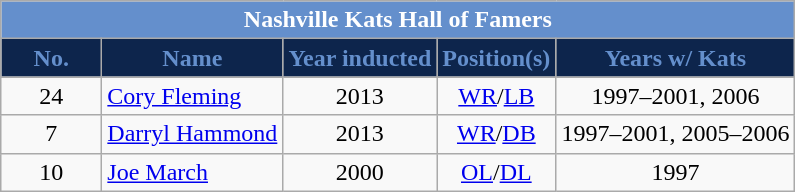<table class="wikitable sortable">
<tr>
<td colspan="5" style= "background: #648fcc; color: white" align="center"><strong>Nashville Kats Hall of Famers</strong></td>
</tr>
<tr>
<th width=60px style="background: #0d254c; color: #648fcc">No.</th>
<th style="background: #0d254c; color: #648fcc">Name</th>
<th style="background: #0d254c; color: #648fcc">Year inducted</th>
<th style="background: #0d254c; color: #648fcc">Position(s)</th>
<th style="background: #0d254c; color: #648fcc">Years w/ Kats</th>
</tr>
<tr>
<td style="text-align:center;">24</td>
<td><a href='#'>Cory Fleming</a></td>
<td style="text-align:center;">2013</td>
<td style="text-align:center;"><a href='#'>WR</a>/<a href='#'>LB</a></td>
<td style="text-align:center;">1997–2001, 2006</td>
</tr>
<tr>
<td style="text-align:center;">7</td>
<td><a href='#'>Darryl Hammond</a></td>
<td style="text-align:center;">2013</td>
<td style="text-align:center;"><a href='#'>WR</a>/<a href='#'>DB</a></td>
<td style="text-align:center;">1997–2001, 2005–2006</td>
</tr>
<tr>
<td style="text-align:center;">10</td>
<td><a href='#'>Joe March</a></td>
<td style="text-align:center;">2000</td>
<td style="text-align:center;"><a href='#'>OL</a>/<a href='#'>DL</a></td>
<td style="text-align:center;">1997</td>
</tr>
</table>
